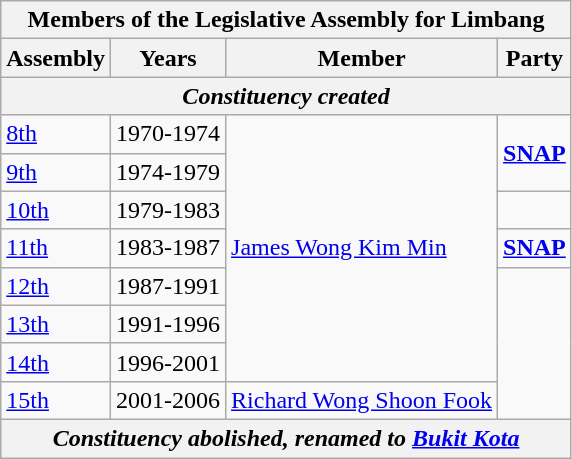<table class=wikitable>
<tr>
<th colspan="4">Members of the Legislative Assembly for Limbang</th>
</tr>
<tr>
<th>Assembly</th>
<th>Years</th>
<th>Member</th>
<th>Party</th>
</tr>
<tr>
<th colspan=4 align=center><em>Constituency created</em></th>
</tr>
<tr>
<td><a href='#'>8th</a></td>
<td>1970-1974</td>
<td rowspan=7><a href='#'>James Wong Kim Min</a></td>
<td rowspan=2 bgcolor=><strong><a href='#'>SNAP</a></strong></td>
</tr>
<tr>
<td><a href='#'>9th</a></td>
<td>1974-1979</td>
</tr>
<tr>
<td><a href='#'>10th</a></td>
<td>1979-1983</td>
<td bgcolor=></td>
</tr>
<tr>
<td><a href='#'>11th</a></td>
<td>1983-1987</td>
<td bgcolor=><strong><a href='#'>SNAP</a></strong></td>
</tr>
<tr>
<td><a href='#'>12th</a></td>
<td>1987-1991</td>
<td rowspan=4 bgcolor=></td>
</tr>
<tr>
<td><a href='#'>13th</a></td>
<td>1991-1996</td>
</tr>
<tr>
<td><a href='#'>14th</a></td>
<td>1996-2001</td>
</tr>
<tr>
<td><a href='#'>15th</a></td>
<td>2001-2006</td>
<td><a href='#'>Richard Wong Shoon Fook</a></td>
</tr>
<tr>
<th colspan=4 align=center><em>Constituency abolished, renamed to <a href='#'>Bukit Kota</a></em></th>
</tr>
</table>
